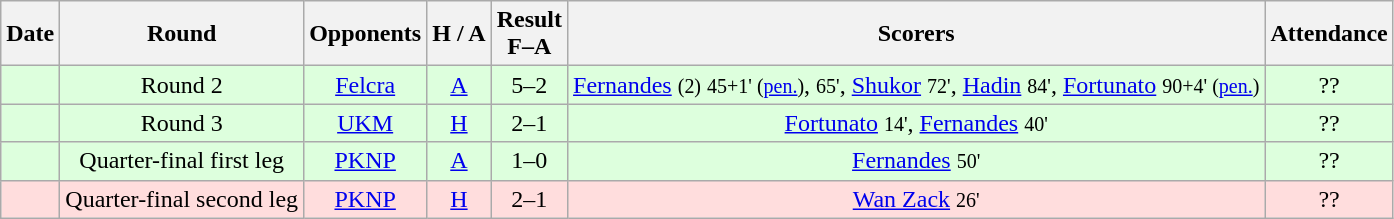<table class="wikitable" style="text-align:center">
<tr>
<th>Date</th>
<th>Round</th>
<th>Opponents</th>
<th>H / A</th>
<th>Result<br>F–A</th>
<th>Scorers</th>
<th>Attendance</th>
</tr>
<tr bgcolor="#ddffdd">
<td></td>
<td>Round 2</td>
<td><a href='#'>Felcra</a></td>
<td><a href='#'>A</a></td>
<td>5–2</td>
<td><a href='#'>Fernandes</a> <small>(2)</small> <small>45+1' (<a href='#'>pen.</a>)</small>, <small>65'</small>, <a href='#'>Shukor</a> <small>72'</small>, <a href='#'>Hadin</a> <small>84'</small>, <a href='#'>Fortunato</a> <small>90+4' (<a href='#'>pen.</a>)</small></td>
<td>??</td>
</tr>
<tr bgcolor="#ddffdd">
<td></td>
<td>Round 3</td>
<td><a href='#'>UKM</a></td>
<td><a href='#'>H</a></td>
<td>2–1</td>
<td><a href='#'>Fortunato</a> <small>14'</small>, <a href='#'>Fernandes</a> <small>40'</small></td>
<td>??</td>
</tr>
<tr bgcolor="#ddffdd">
<td></td>
<td>Quarter-final first leg</td>
<td><a href='#'>PKNP</a></td>
<td><a href='#'>A</a></td>
<td>1–0</td>
<td><a href='#'>Fernandes</a> <small>50'</small></td>
<td>??</td>
</tr>
<tr bgcolor="#ffdddd">
<td></td>
<td>Quarter-final second leg</td>
<td><a href='#'>PKNP</a></td>
<td><a href='#'>H</a></td>
<td>2–1</td>
<td><a href='#'>Wan Zack</a> <small>26'</small></td>
<td>??</td>
</tr>
</table>
